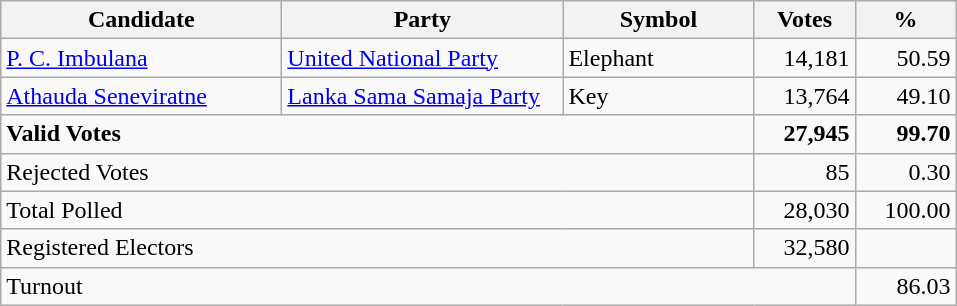<table class="wikitable" border="1" style="text-align:right;">
<tr>
<th align=left width="180">Candidate</th>
<th align=left width="180">Party</th>
<th align=left width="120">Symbol</th>
<th align=left width="60">Votes</th>
<th align=left width="60">%</th>
</tr>
<tr>
<td align=left><a href='#'>P. C. Imbulana</a></td>
<td align=left><a href='#'>United National Party</a></td>
<td align=left>Elephant</td>
<td align=right>14,181</td>
<td align=right>50.59</td>
</tr>
<tr>
<td align=left><a href='#'>Athauda Seneviratne</a></td>
<td align=left><a href='#'>Lanka Sama Samaja Party</a></td>
<td align=left>Key</td>
<td align=right>13,764</td>
<td align=right>49.10</td>
</tr>
<tr>
<td align=left colspan=3><strong>Valid Votes</strong></td>
<td align=right><strong>27,945</strong></td>
<td align=right><strong>99.70</strong></td>
</tr>
<tr>
<td align=left colspan=3>Rejected Votes</td>
<td align=right>85</td>
<td align=right>0.30</td>
</tr>
<tr>
<td align=left colspan=3>Total Polled</td>
<td align=right>28,030</td>
<td align=right>100.00</td>
</tr>
<tr>
<td align=left colspan=3>Registered Electors</td>
<td align=right>32,580</td>
<td></td>
</tr>
<tr>
<td align=left colspan=4>Turnout</td>
<td align=right>86.03</td>
</tr>
</table>
